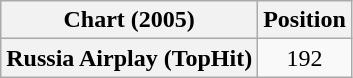<table class="wikitable plainrowheaders" style="text-align:center">
<tr>
<th scope="col">Chart (2005)</th>
<th scope="col">Position</th>
</tr>
<tr>
<th scope="row">Russia Airplay (TopHit)</th>
<td>192</td>
</tr>
</table>
